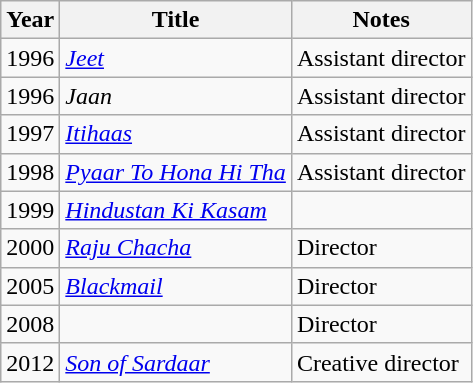<table class="wikitable">
<tr>
<th>Year</th>
<th>Title</th>
<th>Notes</th>
</tr>
<tr>
<td>1996</td>
<td><em><a href='#'>Jeet</a></em></td>
<td>Assistant director</td>
</tr>
<tr>
<td>1996</td>
<td><em>Jaan</em></td>
<td>Assistant director</td>
</tr>
<tr>
<td>1997</td>
<td><em><a href='#'>Itihaas</a></em></td>
<td>Assistant director</td>
</tr>
<tr>
<td>1998</td>
<td><em><a href='#'>Pyaar To Hona Hi Tha</a></em></td>
<td>Assistant director</td>
</tr>
<tr>
<td>1999</td>
<td><em> <a href='#'>Hindustan Ki Kasam</a></em></td>
<td></td>
</tr>
<tr>
<td>2000</td>
<td><em><a href='#'>Raju Chacha</a></em></td>
<td>Director</td>
</tr>
<tr>
<td>2005</td>
<td><em><a href='#'>Blackmail</a></em></td>
<td>Director</td>
</tr>
<tr>
<td>2008</td>
<td></td>
<td>Director</td>
</tr>
<tr>
<td>2012</td>
<td><em><a href='#'>Son of Sardaar</a></em></td>
<td>Creative director</td>
</tr>
</table>
